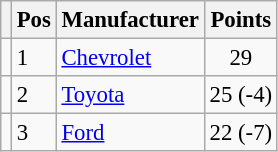<table class="wikitable" style="font-size: 95%;">
<tr>
<th></th>
<th>Pos</th>
<th>Manufacturer</th>
<th>Points</th>
</tr>
<tr>
<td align="left"></td>
<td>1</td>
<td><a href='#'>Chevrolet</a></td>
<td style="text-align:center;">29</td>
</tr>
<tr>
<td align="left"></td>
<td>2</td>
<td><a href='#'>Toyota</a></td>
<td style="text-align:right;">25 (-4)</td>
</tr>
<tr>
<td align="left"></td>
<td>3</td>
<td><a href='#'>Ford</a></td>
<td style="text-align:right;">22 (-7)</td>
</tr>
</table>
